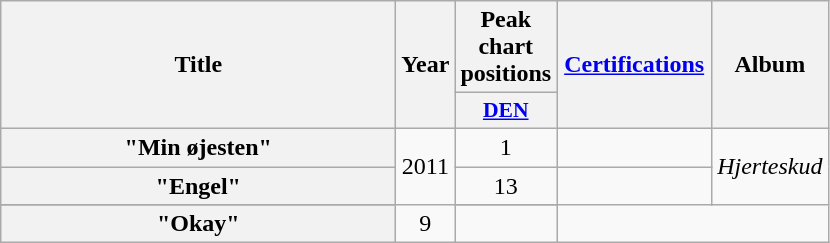<table class="wikitable plainrowheaders" style="text-align:center;">
<tr>
<th scope="col" rowspan="2" style="width:16em;">Title</th>
<th scope="col" rowspan="2">Year</th>
<th scope="col" colspan="1">Peak chart positions</th>
<th scope="col" rowspan="2" style="width:6em;"><a href='#'>Certifications</a></th>
<th scope="col" rowspan="2">Album</th>
</tr>
<tr>
<th scope="col" style="width:2.5em;font-size:90%;"><a href='#'>DEN</a><br></th>
</tr>
<tr>
<th scope="row">"Min øjesten"</th>
<td rowspan=3>2011</td>
<td>1</td>
<td></td>
<td rowspan="3"><em>Hjerteskud</em></td>
</tr>
<tr>
<th scope="row">"Engel"</th>
<td>13</td>
<td></td>
</tr>
<tr>
</tr>
<tr>
<th scope="row">"Okay"</th>
<td>9</td>
<td></td>
</tr>
</table>
